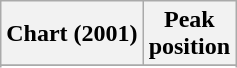<table class="wikitable sortable plainrowheaders" style="text-align:center">
<tr>
<th scope="col">Chart (2001)</th>
<th scope="col">Peak<br>position</th>
</tr>
<tr>
</tr>
<tr>
</tr>
</table>
